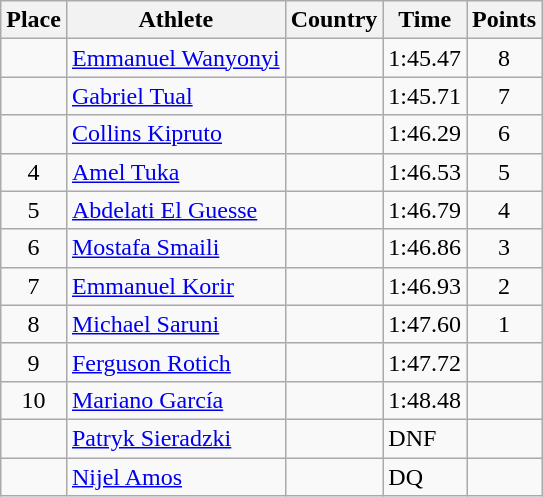<table class="wikitable">
<tr>
<th>Place</th>
<th>Athlete</th>
<th>Country</th>
<th>Time</th>
<th>Points</th>
</tr>
<tr>
<td align=center></td>
<td><a href='#'>Emmanuel Wanyonyi</a></td>
<td></td>
<td>1:45.47</td>
<td align=center>8</td>
</tr>
<tr>
<td align=center></td>
<td><a href='#'>Gabriel Tual</a></td>
<td></td>
<td>1:45.71</td>
<td align=center>7</td>
</tr>
<tr>
<td align=center></td>
<td><a href='#'>Collins Kipruto</a></td>
<td></td>
<td>1:46.29</td>
<td align=center>6</td>
</tr>
<tr>
<td align=center>4</td>
<td><a href='#'>Amel Tuka</a></td>
<td></td>
<td>1:46.53</td>
<td align=center>5</td>
</tr>
<tr>
<td align=center>5</td>
<td><a href='#'>Abdelati El Guesse</a></td>
<td></td>
<td>1:46.79</td>
<td align=center>4</td>
</tr>
<tr>
<td align=center>6</td>
<td><a href='#'>Mostafa Smaili</a></td>
<td></td>
<td>1:46.86</td>
<td align=center>3</td>
</tr>
<tr>
<td align=center>7</td>
<td><a href='#'>Emmanuel Korir</a></td>
<td></td>
<td>1:46.93</td>
<td align=center>2</td>
</tr>
<tr>
<td align=center>8</td>
<td><a href='#'>Michael Saruni</a></td>
<td></td>
<td>1:47.60</td>
<td align=center>1</td>
</tr>
<tr>
<td align=center>9</td>
<td><a href='#'>Ferguson Rotich</a></td>
<td></td>
<td>1:47.72</td>
<td align=center></td>
</tr>
<tr>
<td align=center>10</td>
<td><a href='#'>Mariano García</a></td>
<td></td>
<td>1:48.48</td>
<td align=center></td>
</tr>
<tr>
<td align=center></td>
<td><a href='#'>Patryk Sieradzki</a></td>
<td></td>
<td>DNF</td>
<td align=center></td>
</tr>
<tr>
<td align=center></td>
<td><a href='#'>Nijel Amos</a></td>
<td></td>
<td>DQ</td>
<td align=center></td>
</tr>
</table>
